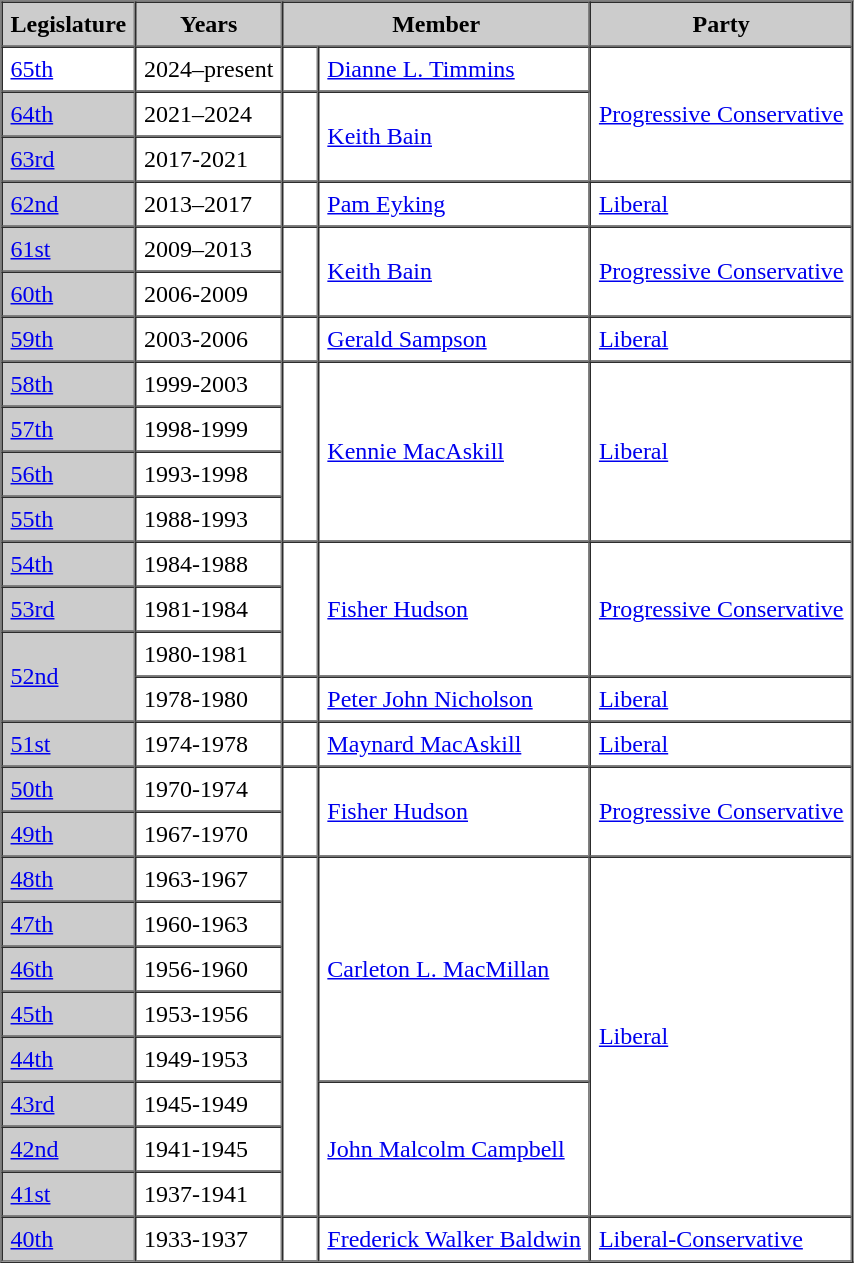<table border=1 cellpadding=5 cellspacing=0>
<tr bgcolor="CCCCCC">
<th>Legislature</th>
<th>Years</th>
<th colspan="2">Member</th>
<th>Party</th>
</tr>
<tr>
<td><a href='#'>65th</a></td>
<td>2024–present</td>
<td></td>
<td><a href='#'>Dianne L. Timmins</a></td>
<td rowspan="3"><a href='#'>Progressive Conservative</a></td>
</tr>
<tr>
<td bgcolor="CCCCCC"><a href='#'>64th</a></td>
<td>2021–2024</td>
<td rowspan="2" ></td>
<td rowspan="2"><a href='#'>Keith Bain</a></td>
</tr>
<tr>
<td bgcolor="CCCCCC"><a href='#'>63rd</a></td>
<td>2017-2021</td>
</tr>
<tr>
<td bgcolor="CCCCCC"><a href='#'>62nd</a></td>
<td>2013–2017</td>
<td>   </td>
<td><a href='#'>Pam Eyking</a></td>
<td><a href='#'>Liberal</a></td>
</tr>
<tr>
<td bgcolor="CCCCCC"><a href='#'>61st</a></td>
<td>2009–2013</td>
<td rowspan="2" ></td>
<td rowspan="2"><a href='#'>Keith Bain</a></td>
<td rowspan="2"><a href='#'>Progressive Conservative</a></td>
</tr>
<tr>
<td bgcolor="CCCCCC"><a href='#'>60th</a></td>
<td>2006-2009</td>
</tr>
<tr>
<td bgcolor="CCCCCC"><a href='#'>59th</a></td>
<td>2003-2006</td>
<td>   </td>
<td><a href='#'>Gerald Sampson</a></td>
<td><a href='#'>Liberal</a></td>
</tr>
<tr>
<td bgcolor="CCCCCC"><a href='#'>58th</a></td>
<td>1999-2003</td>
<td rowspan="4" >   </td>
<td rowspan="4"><a href='#'>Kennie MacAskill</a></td>
<td rowspan="4"><a href='#'>Liberal</a></td>
</tr>
<tr>
<td bgcolor="CCCCCC"><a href='#'>57th</a></td>
<td>1998-1999</td>
</tr>
<tr>
<td bgcolor="CCCCCC"><a href='#'>56th</a></td>
<td>1993-1998</td>
</tr>
<tr>
<td bgcolor="CCCCCC"><a href='#'>55th</a></td>
<td>1988-1993</td>
</tr>
<tr>
<td bgcolor="CCCCCC"><a href='#'>54th</a></td>
<td>1984-1988</td>
<td rowspan="3" ></td>
<td rowspan="3"><a href='#'>Fisher Hudson</a></td>
<td rowspan="3"><a href='#'>Progressive Conservative</a></td>
</tr>
<tr>
<td bgcolor="CCCCCC"><a href='#'>53rd</a></td>
<td>1981-1984</td>
</tr>
<tr>
<td rowspan="2" bgcolor="CCCCCC"><a href='#'>52nd</a></td>
<td>1980-1981</td>
</tr>
<tr>
<td>1978-1980</td>
<td>   </td>
<td><a href='#'>Peter John Nicholson</a></td>
<td><a href='#'>Liberal</a></td>
</tr>
<tr>
<td bgcolor="CCCCCC"><a href='#'>51st</a></td>
<td>1974-1978</td>
<td>   </td>
<td><a href='#'>Maynard MacAskill</a></td>
<td><a href='#'>Liberal</a></td>
</tr>
<tr>
<td bgcolor="CCCCCC"><a href='#'>50th</a></td>
<td>1970-1974</td>
<td rowspan="2" ></td>
<td rowspan="2"><a href='#'>Fisher Hudson</a></td>
<td rowspan="2"><a href='#'>Progressive Conservative</a></td>
</tr>
<tr>
<td bgcolor="CCCCCC"><a href='#'>49th</a></td>
<td>1967-1970</td>
</tr>
<tr>
<td bgcolor="CCCCCC"><a href='#'>48th</a></td>
<td>1963-1967</td>
<td rowspan="8" >   </td>
<td rowspan="5"><a href='#'>Carleton L. MacMillan</a></td>
<td rowspan="8"><a href='#'>Liberal</a></td>
</tr>
<tr>
<td bgcolor="CCCCCC"><a href='#'>47th</a></td>
<td>1960-1963</td>
</tr>
<tr>
<td bgcolor="CCCCCC"><a href='#'>46th</a></td>
<td>1956-1960</td>
</tr>
<tr>
<td bgcolor="CCCCCC"><a href='#'>45th</a></td>
<td>1953-1956</td>
</tr>
<tr>
<td bgcolor="CCCCCC"><a href='#'>44th</a></td>
<td>1949-1953</td>
</tr>
<tr>
<td bgcolor="CCCCCC"><a href='#'>43rd</a></td>
<td>1945-1949</td>
<td rowspan="3"><a href='#'>John Malcolm Campbell</a></td>
</tr>
<tr>
<td bgcolor="CCCCCC"><a href='#'>42nd</a></td>
<td>1941-1945</td>
</tr>
<tr>
<td bgcolor="CCCCCC"><a href='#'>41st</a></td>
<td>1937-1941</td>
</tr>
<tr>
<td bgcolor="CCCCCC"><a href='#'>40th</a></td>
<td>1933-1937</td>
<td></td>
<td><a href='#'>Frederick Walker Baldwin</a></td>
<td><a href='#'>Liberal-Conservative</a></td>
</tr>
<tr>
</tr>
</table>
